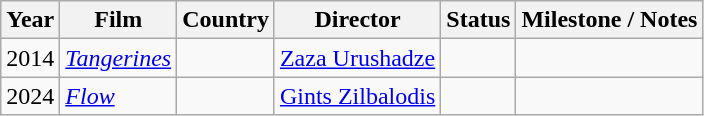<table class="wikitable">
<tr>
<th scope=col>Year</th>
<th scope=col>Film</th>
<th scope=col>Country</th>
<th scope=col>Director</th>
<th scope=col>Status</th>
<th scope=col>Milestone / Notes</th>
</tr>
<tr>
<td>2014</td>
<td><em><a href='#'>Tangerines</a></em></td>
<td></td>
<td><a href='#'>Zaza Urushadze</a></td>
<td></td>
<td></td>
</tr>
<tr>
<td rowspan=2>2024</td>
<td><em><a href='#'>Flow</a></em></td>
<td></td>
<td><a href='#'>Gints Zilbalodis</a></td>
<td></td>
<td></td>
</tr>
</table>
